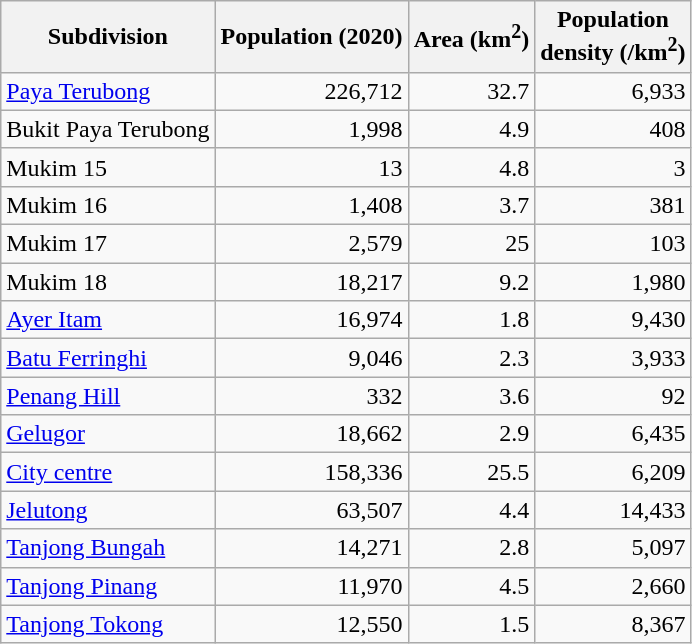<table class="wikitable sortable mw-collapsible">
<tr>
<th>Subdivision</th>
<th>Population (2020)</th>
<th>Area (km<sup>2</sup>)</th>
<th>Population<br>density (/km<sup>2</sup>)</th>
</tr>
<tr>
<td><a href='#'>Paya Terubong</a></td>
<td align="right">226,712</td>
<td align="right">32.7</td>
<td align="right">6,933</td>
</tr>
<tr>
<td>Bukit Paya Terubong</td>
<td align="right">1,998</td>
<td align="right">4.9</td>
<td align="right">408</td>
</tr>
<tr>
<td>Mukim 15</td>
<td align="right">13</td>
<td align="right">4.8</td>
<td align="right">3</td>
</tr>
<tr>
<td>Mukim 16</td>
<td align="right">1,408</td>
<td align="right">3.7</td>
<td align="right">381</td>
</tr>
<tr>
<td>Mukim 17</td>
<td align="right">2,579</td>
<td align="right">25</td>
<td align="right">103</td>
</tr>
<tr>
<td>Mukim 18</td>
<td align="right">18,217</td>
<td align="right">9.2</td>
<td align="right">1,980</td>
</tr>
<tr>
<td><a href='#'>Ayer Itam</a></td>
<td align="right">16,974</td>
<td align="right">1.8</td>
<td align="right">9,430</td>
</tr>
<tr>
<td><a href='#'>Batu Ferringhi</a></td>
<td align="right">9,046</td>
<td align="right">2.3</td>
<td align="right">3,933</td>
</tr>
<tr>
<td><a href='#'>Penang Hill</a></td>
<td align="right">332</td>
<td align="right">3.6</td>
<td align="right">92</td>
</tr>
<tr>
<td><a href='#'>Gelugor</a></td>
<td align="right">18,662</td>
<td align="right">2.9</td>
<td align="right">6,435</td>
</tr>
<tr>
<td><a href='#'>City centre</a></td>
<td align="right">158,336</td>
<td align="right">25.5</td>
<td align="right">6,209</td>
</tr>
<tr>
<td><a href='#'>Jelutong</a></td>
<td align="right">63,507</td>
<td align="right">4.4</td>
<td align="right">14,433</td>
</tr>
<tr>
<td><a href='#'>Tanjong Bungah</a></td>
<td align="right">14,271</td>
<td align="right">2.8</td>
<td align="right">5,097</td>
</tr>
<tr>
<td><a href='#'>Tanjong Pinang</a></td>
<td align="right">11,970</td>
<td align="right">4.5</td>
<td align="right">2,660</td>
</tr>
<tr>
<td><a href='#'>Tanjong Tokong</a></td>
<td align="right">12,550</td>
<td align="right">1.5</td>
<td align="right">8,367</td>
</tr>
</table>
